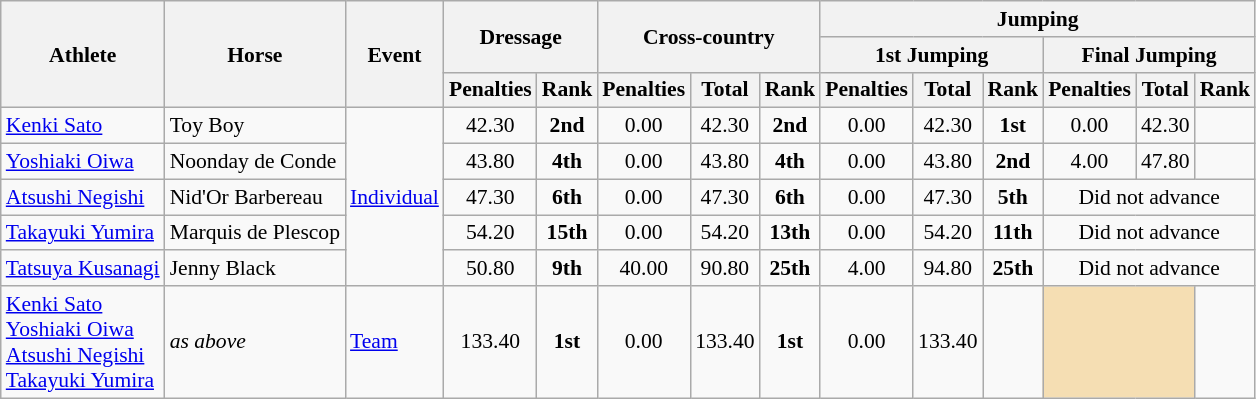<table class=wikitable style="font-size:90%">
<tr>
<th rowspan=3>Athlete</th>
<th rowspan=3>Horse</th>
<th rowspan=3>Event</th>
<th colspan=2 rowspan=2>Dressage</th>
<th colspan=3 rowspan=2>Cross-country</th>
<th colspan=6>Jumping</th>
</tr>
<tr>
<th colspan=3>1st Jumping</th>
<th colspan=3>Final Jumping</th>
</tr>
<tr>
<th>Penalties</th>
<th>Rank</th>
<th>Penalties</th>
<th>Total</th>
<th>Rank</th>
<th>Penalties</th>
<th>Total</th>
<th>Rank</th>
<th>Penalties</th>
<th>Total</th>
<th>Rank</th>
</tr>
<tr>
<td><a href='#'>Kenki Sato</a></td>
<td>Toy Boy</td>
<td rowspan=5><a href='#'>Individual</a></td>
<td align=center>42.30</td>
<td align=center><strong>2nd</strong></td>
<td align=center>0.00</td>
<td align=center>42.30</td>
<td align=center><strong>2nd</strong></td>
<td align=center>0.00</td>
<td align=center>42.30</td>
<td align=center><strong>1st</strong></td>
<td align=center>0.00</td>
<td align=center>42.30</td>
<td align=center></td>
</tr>
<tr>
<td><a href='#'>Yoshiaki Oiwa</a></td>
<td>Noonday de Conde</td>
<td align=center>43.80</td>
<td align=center><strong>4th</strong></td>
<td align=center>0.00</td>
<td align=center>43.80</td>
<td align=center><strong>4th</strong></td>
<td align=center>0.00</td>
<td align=center>43.80</td>
<td align=center><strong>2nd</strong></td>
<td align=center>4.00</td>
<td align=center>47.80</td>
<td align=center></td>
</tr>
<tr>
<td><a href='#'>Atsushi Negishi</a></td>
<td>Nid'Or Barbereau</td>
<td align=center>47.30</td>
<td align=center><strong>6th</strong></td>
<td align=center>0.00</td>
<td align=center>47.30</td>
<td align=center><strong>6th</strong></td>
<td align=center>0.00</td>
<td align=center>47.30</td>
<td align=center><strong>5th</strong></td>
<td align=center colspan=3>Did not advance</td>
</tr>
<tr>
<td><a href='#'>Takayuki Yumira</a></td>
<td>Marquis de Plescop</td>
<td align=center>54.20</td>
<td align=center><strong>15th</strong></td>
<td align=center>0.00</td>
<td align=center>54.20</td>
<td align=center><strong>13th</strong></td>
<td align=center>0.00</td>
<td align=center>54.20</td>
<td align=center><strong>11th</strong></td>
<td align=center colspan=3>Did not advance</td>
</tr>
<tr>
<td><a href='#'>Tatsuya Kusanagi</a></td>
<td>Jenny Black</td>
<td align=center>50.80</td>
<td align=center><strong>9th</strong></td>
<td align=center>40.00</td>
<td align=center>90.80</td>
<td align=center><strong>25th</strong></td>
<td align=center>4.00</td>
<td align=center>94.80</td>
<td align=center><strong>25th</strong></td>
<td align=center colspan=3>Did not advance</td>
</tr>
<tr>
<td><a href='#'>Kenki Sato</a><br><a href='#'>Yoshiaki Oiwa</a><br><a href='#'>Atsushi Negishi</a><br><a href='#'>Takayuki Yumira</a></td>
<td><em>as above</em></td>
<td><a href='#'>Team</a></td>
<td align=center>133.40</td>
<td align=center><strong>1st</strong></td>
<td align=center>0.00</td>
<td align=center>133.40</td>
<td align=center><strong>1st</strong></td>
<td align=center>0.00</td>
<td align=center>133.40</td>
<td align=center></td>
<td colspan="2" style="background:wheat;"></td>
</tr>
</table>
